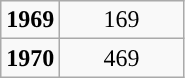<table class="wikitable" style="text-align: center">
<tr>
<td><strong>1969</strong></td>
<td scope="col" style="width: 75px;">169</td>
</tr>
<tr>
<td><strong>1970</strong></td>
<td>469</td>
</tr>
</table>
